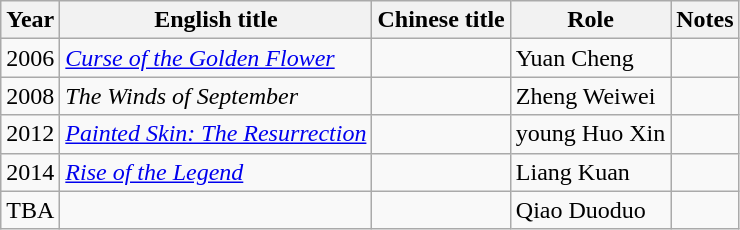<table class="wikitable  sortable">
<tr>
<th>Year</th>
<th>English title</th>
<th>Chinese title</th>
<th>Role</th>
<th>Notes</th>
</tr>
<tr>
<td>2006</td>
<td><em><a href='#'>Curse of the Golden Flower</a></em></td>
<td></td>
<td>Yuan Cheng</td>
<td></td>
</tr>
<tr>
<td>2008</td>
<td><em>The Winds of September</em></td>
<td></td>
<td>Zheng Weiwei</td>
<td></td>
</tr>
<tr>
<td>2012</td>
<td><em><a href='#'>Painted Skin: The Resurrection</a></em></td>
<td></td>
<td>young Huo Xin</td>
<td></td>
</tr>
<tr>
<td>2014</td>
<td><em><a href='#'>Rise of the Legend</a></em></td>
<td></td>
<td>Liang Kuan</td>
<td></td>
</tr>
<tr>
<td>TBA</td>
<td></td>
<td></td>
<td>Qiao Duoduo</td>
<td></td>
</tr>
</table>
